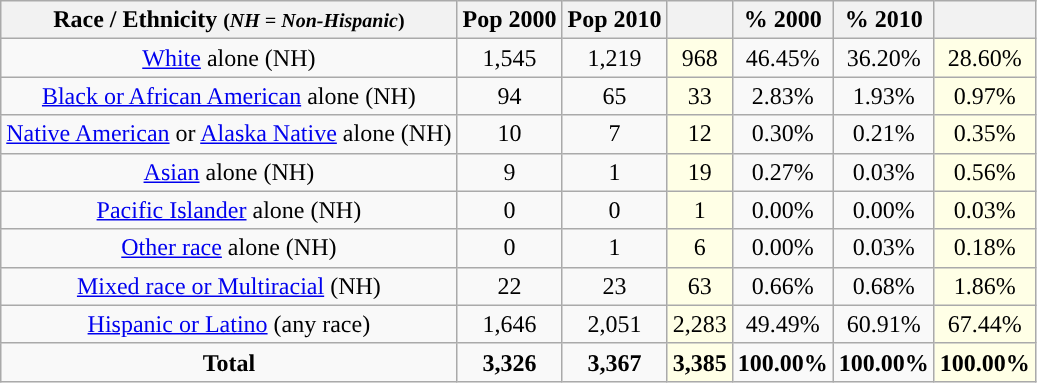<table class="wikitable" style="text-align:center;">
<tr>
<th>Race / Ethnicity <small>(<em>NH = Non-Hispanic</em>)</small></th>
<th>Pop 2000</th>
<th>Pop 2010</th>
<th></th>
<th>% 2000</th>
<th>% 2010</th>
<th></th>
</tr>
<tr>
<td><a href='#'>White</a> alone (NH)</td>
<td>1,545</td>
<td>1,219</td>
<td style='background: #ffffe6;'>968</td>
<td>46.45%</td>
<td>36.20%</td>
<td style='background: #ffffe6;'>28.60%</td>
</tr>
<tr>
<td><a href='#'>Black or African American</a> alone (NH)</td>
<td>94</td>
<td>65</td>
<td style='background: #ffffe6;'>33</td>
<td>2.83%</td>
<td>1.93%</td>
<td style='background: #ffffe6;'>0.97%</td>
</tr>
<tr>
<td><a href='#'>Native American</a> or <a href='#'>Alaska Native</a> alone (NH)</td>
<td>10</td>
<td>7</td>
<td style='background: #ffffe6;'>12</td>
<td>0.30%</td>
<td>0.21%</td>
<td style='background: #ffffe6;'>0.35%</td>
</tr>
<tr>
<td><a href='#'>Asian</a> alone (NH)</td>
<td>9</td>
<td>1</td>
<td style='background: #ffffe6;'>19</td>
<td>0.27%</td>
<td>0.03%</td>
<td style='background: #ffffe6;'>0.56%</td>
</tr>
<tr>
<td><a href='#'>Pacific Islander</a> alone (NH)</td>
<td>0</td>
<td>0</td>
<td style='background: #ffffe6;'>1</td>
<td>0.00%</td>
<td>0.00%</td>
<td style='background: #ffffe6;'>0.03%</td>
</tr>
<tr>
<td><a href='#'>Other race</a> alone (NH)</td>
<td>0</td>
<td>1</td>
<td style='background: #ffffe6;'>6</td>
<td>0.00%</td>
<td>0.03%</td>
<td style='background: #ffffe6;'>0.18%</td>
</tr>
<tr>
<td><a href='#'>Mixed race or Multiracial</a> (NH)</td>
<td>22</td>
<td>23</td>
<td style='background: #ffffe6;'>63</td>
<td>0.66%</td>
<td>0.68%</td>
<td style='background: #ffffe6;'>1.86%</td>
</tr>
<tr>
<td><a href='#'>Hispanic or Latino</a> (any race)</td>
<td>1,646</td>
<td>2,051</td>
<td style='background: #ffffe6;'>2,283</td>
<td>49.49%</td>
<td>60.91%</td>
<td style='background: #ffffe6;'>67.44%</td>
</tr>
<tr>
<td><strong>Total</strong></td>
<td><strong>3,326</strong></td>
<td><strong>3,367</strong></td>
<td style='background: #ffffe6;'><strong>3,385</strong></td>
<td><strong>100.00%</strong></td>
<td><strong>100.00%</strong></td>
<td style='background: #ffffe6;'><strong>100.00%</strong></td>
</tr>
</table>
